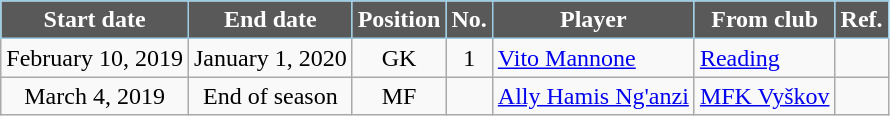<table class="wikitable sortable" style="text-align:center">
<tr>
<th style="background:#585958;color:#FFFFFF;border:1px solid #9BCDE4">Start date</th>
<th style="background:#585958;color:#FFFFFF;border:1px solid #9BCDE4">End date</th>
<th style="background:#585958;color:#FFFFFF;border:1px solid #9BCDE4">Position</th>
<th style="background:#585958;color:#FFFFFF;border:1px solid #9BCDE4">No.</th>
<th style="background:#585958;color:#FFFFFF;border:1px solid #9BCDE4">Player</th>
<th style="background:#585958;color:#FFFFFF;border:1px solid #9BCDE4">From club</th>
<th style="background:#585958;color:#FFFFFF;border:1px solid #9BCDE4">Ref.</th>
</tr>
<tr>
<td>February 10, 2019</td>
<td>January 1, 2020</td>
<td>GK</td>
<td>1</td>
<td style="text-align:left"> <a href='#'>Vito Mannone</a></td>
<td style="text-align:left"> <a href='#'>Reading</a></td>
<td></td>
</tr>
<tr>
<td>March 4, 2019</td>
<td>End of season</td>
<td>MF</td>
<td></td>
<td style="text-align:left"> <a href='#'>Ally Hamis Ng'anzi</a></td>
<td style="text-align:left"> <a href='#'>MFK Vyškov</a></td>
<td></td>
</tr>
</table>
